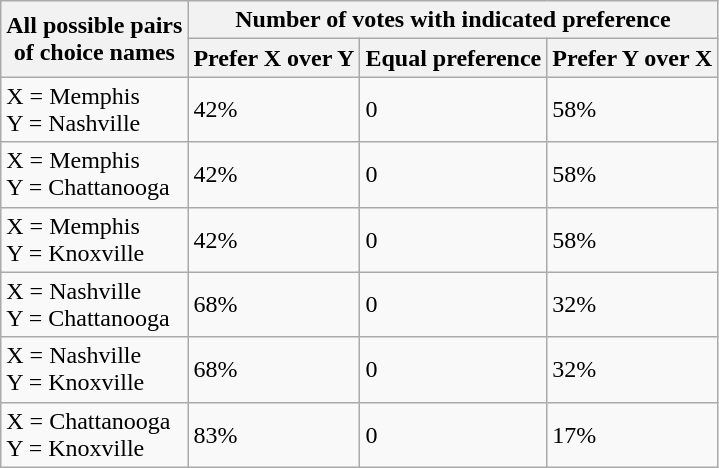<table class="wikitable">
<tr>
<th rowspan=2">All possible pairs<br>of choice names</th>
<th colspan=3>Number of votes with indicated preference</th>
</tr>
<tr>
<th style="text-align:left">Prefer X over Y</th>
<th style="text-align:left">Equal preference</th>
<th style="text-align:left">Prefer Y over X</th>
</tr>
<tr>
<td align="left">X = Memphis<br>Y = Nashville</td>
<td align="left">42%</td>
<td align="left">0</td>
<td align="left">58%</td>
</tr>
<tr>
<td align="left">X = Memphis<br>Y = Chattanooga</td>
<td align="left">42%</td>
<td align="left">0</td>
<td align="left">58%</td>
</tr>
<tr>
<td align="left">X = Memphis<br>Y = Knoxville</td>
<td align="left">42%</td>
<td align="left">0</td>
<td align="left">58%</td>
</tr>
<tr>
<td align="left">X = Nashville<br>Y = Chattanooga</td>
<td align="left">68%</td>
<td align="left">0</td>
<td align="left">32%</td>
</tr>
<tr>
<td align="left">X = Nashville<br>Y = Knoxville</td>
<td align="left">68%</td>
<td align="left">0</td>
<td align="left">32%</td>
</tr>
<tr>
<td align="left">X = Chattanooga<br>Y = Knoxville</td>
<td align="left">83%</td>
<td align="left">0</td>
<td align="left">17%</td>
</tr>
</table>
